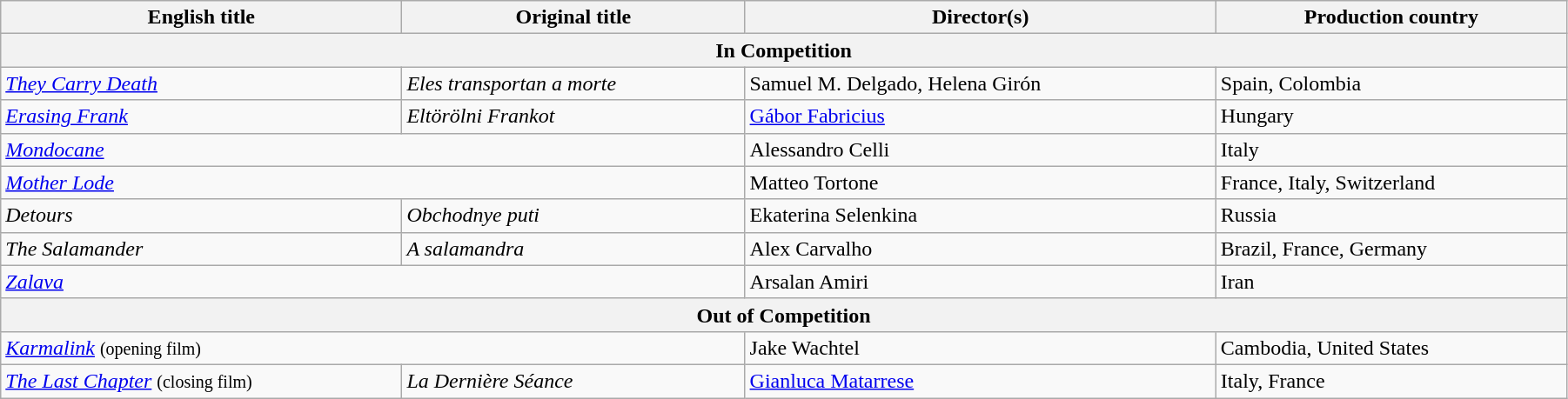<table class="wikitable" style="width:95%; margin-bottom:2px">
<tr>
<th>English title</th>
<th>Original title</th>
<th>Director(s)</th>
<th>Production country</th>
</tr>
<tr>
<th colspan="4">In Competition</th>
</tr>
<tr>
<td><em><a href='#'>They Carry Death</a></em></td>
<td><em>Eles transportan a morte</em></td>
<td>Samuel M. Delgado, Helena Girón</td>
<td>Spain, Colombia</td>
</tr>
<tr>
<td><em><a href='#'>Erasing Frank</a></em></td>
<td><em>Eltörölni Frankot</em></td>
<td><a href='#'>Gábor Fabricius</a></td>
<td>Hungary</td>
</tr>
<tr>
<td colspan="2"><em><a href='#'>Mondocane</a></em></td>
<td>Alessandro Celli</td>
<td>Italy</td>
</tr>
<tr>
<td colspan="2"><em><a href='#'>Mother Lode</a></em></td>
<td>Matteo Tortone</td>
<td>France, Italy, Switzerland</td>
</tr>
<tr>
<td><em>Detours</em></td>
<td><em>Obchodnye puti</em></td>
<td>Ekaterina Selenkina</td>
<td>Russia</td>
</tr>
<tr>
<td><em>The Salamander</em></td>
<td><em>A salamandra</em></td>
<td>Alex Carvalho</td>
<td>Brazil, France, Germany</td>
</tr>
<tr>
<td colspan="2"><em><a href='#'>Zalava</a></em></td>
<td>Arsalan Amiri</td>
<td>Iran</td>
</tr>
<tr>
<th colspan="4">Out of Competition</th>
</tr>
<tr>
<td colspan="2"><em><a href='#'>Karmalink</a></em> <small> (opening film)</small></td>
<td>Jake Wachtel</td>
<td>Cambodia, United States</td>
</tr>
<tr>
<td><em><a href='#'>The Last Chapter</a></em> <small>(closing film)</small></td>
<td><em>La Dernière Séance</em></td>
<td><a href='#'>Gianluca Matarrese</a></td>
<td>Italy, France</td>
</tr>
</table>
